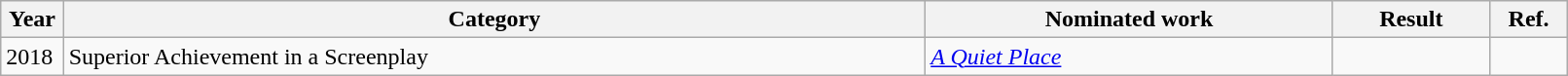<table class="wikitable" style="width:85%;">
<tr>
<th style="width:4%;">Year</th>
<th style="width:55%;">Category</th>
<th style="width:26%;">Nominated work</th>
<th style="width:10%;">Result</th>
<th width=5%>Ref.</th>
</tr>
<tr>
<td>2018</td>
<td>Superior Achievement in a Screenplay</td>
<td><em><a href='#'>A Quiet Place</a></em></td>
<td></td>
<td align="center"></td>
</tr>
</table>
